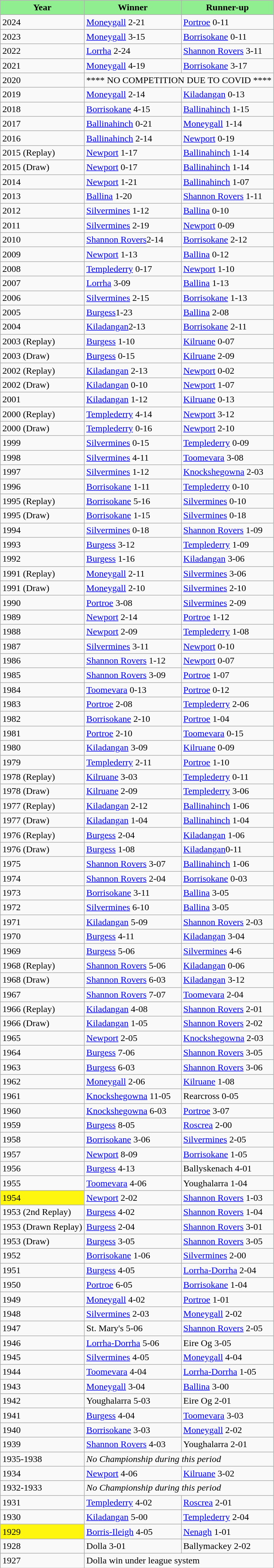<table class="wikitable">
<tr>
<th style="background:lightgreen;"><strong>Year</strong></th>
<th style="background:lightgreen;"><strong>Winner</strong></th>
<th style="background:lightgreen;"><strong>Runner-up</strong></th>
</tr>
<tr>
<td>2024</td>
<td><a href='#'>Moneygall</a> 2-21</td>
<td><a href='#'>Portroe</a> 0-11</td>
</tr>
<tr>
<td>2023</td>
<td><a href='#'>Moneygall</a> 3-15</td>
<td><a href='#'>Borrisokane</a> 0-11</td>
</tr>
<tr>
<td>2022</td>
<td><a href='#'>Lorrha</a> 2-24</td>
<td><a href='#'>Shannon Rovers</a> 3-11</td>
</tr>
<tr>
<td>2021</td>
<td><a href='#'>Moneygall</a> 4-19</td>
<td><a href='#'>Borrisokane</a> 3-17</td>
</tr>
<tr>
<td>2020</td>
<td colspan="2">**** NO COMPETITION DUE TO COVID ****</td>
</tr>
<tr>
<td>2019</td>
<td><a href='#'>Moneygall</a> 2-14</td>
<td><a href='#'>Kiladangan</a> 0-13</td>
</tr>
<tr>
<td>2018</td>
<td><a href='#'>Borrisokane</a> 4-15</td>
<td><a href='#'>Ballinahinch</a> 1-15</td>
</tr>
<tr>
<td>2017</td>
<td><a href='#'>Ballinahinch</a> 0-21</td>
<td><a href='#'>Moneygall</a> 1-14</td>
</tr>
<tr>
<td>2016</td>
<td><a href='#'>Ballinahinch</a> 2-14</td>
<td><a href='#'>Newport</a> 0-19</td>
</tr>
<tr>
<td>2015 (Replay)</td>
<td><a href='#'>Newport</a> 1-17</td>
<td><a href='#'>Ballinahinch</a> 1-14</td>
</tr>
<tr>
<td>2015 (Draw)</td>
<td><a href='#'>Newport</a> 0-17</td>
<td><a href='#'>Ballinahinch</a> 1-14</td>
</tr>
<tr>
<td>2014</td>
<td><a href='#'>Newport</a> 1-21</td>
<td><a href='#'>Ballinahinch</a> 1-07</td>
</tr>
<tr>
<td>2013</td>
<td><a href='#'>Ballina</a> 1-20</td>
<td><a href='#'>Shannon Rovers</a> 1-11</td>
</tr>
<tr>
<td>2012</td>
<td><a href='#'>Silvermines</a> 1-12</td>
<td><a href='#'>Ballina</a> 0-10</td>
</tr>
<tr>
<td>2011</td>
<td><a href='#'>Silvermines</a> 2-19</td>
<td><a href='#'>Newport</a> 0-09</td>
</tr>
<tr>
<td>2010</td>
<td><a href='#'>Shannon Rovers</a>2-14</td>
<td><a href='#'>Borrisokane</a> 2-12</td>
</tr>
<tr>
<td>2009</td>
<td><a href='#'>Newport</a> 1-13</td>
<td><a href='#'>Ballina</a> 0-12</td>
</tr>
<tr>
<td>2008</td>
<td><a href='#'>Templederry</a> 0-17</td>
<td><a href='#'>Newport</a> 1-10</td>
</tr>
<tr>
<td>2007</td>
<td><a href='#'>Lorrha</a> 3-09</td>
<td><a href='#'>Ballina</a> 1-13</td>
</tr>
<tr>
<td>2006</td>
<td><a href='#'>Silvermines</a> 2-15</td>
<td><a href='#'>Borrisokane</a> 1-13</td>
</tr>
<tr>
<td>2005</td>
<td><a href='#'>Burgess</a>1-23</td>
<td><a href='#'>Ballina</a> 2-08</td>
</tr>
<tr>
<td>2004</td>
<td><a href='#'>Kiladangan</a>2-13</td>
<td><a href='#'>Borrisokane</a> 2-11</td>
</tr>
<tr>
<td>2003 (Replay)</td>
<td><a href='#'>Burgess</a> 1-10</td>
<td><a href='#'>Kilruane</a> 0-07</td>
</tr>
<tr>
<td>2003 (Draw)</td>
<td><a href='#'>Burgess</a> 0-15</td>
<td><a href='#'>Kilruane</a> 2-09</td>
</tr>
<tr>
<td>2002 (Replay)</td>
<td><a href='#'>Kiladangan</a> 2-13</td>
<td><a href='#'>Newport</a> 0-02</td>
</tr>
<tr>
<td>2002 (Draw)</td>
<td><a href='#'>Kiladangan</a> 0-10</td>
<td><a href='#'>Newport</a> 1-07</td>
</tr>
<tr>
<td>2001</td>
<td><a href='#'>Kiladangan</a> 1-12</td>
<td><a href='#'>Kilruane</a> 0-13</td>
</tr>
<tr>
<td>2000 (Replay)</td>
<td><a href='#'>Templederry</a> 4-14</td>
<td><a href='#'>Newport</a> 3-12</td>
</tr>
<tr>
<td>2000 (Draw)</td>
<td><a href='#'>Templederry</a> 0-16</td>
<td><a href='#'>Newport</a> 2-10</td>
</tr>
<tr>
<td>1999</td>
<td><a href='#'>Silvermines</a> 0-15</td>
<td><a href='#'>Templederry</a> 0-09</td>
</tr>
<tr>
<td>1998</td>
<td><a href='#'>Silvermines</a> 4-11</td>
<td><a href='#'>Toomevara</a> 3-08</td>
</tr>
<tr>
<td>1997</td>
<td><a href='#'>Silvermines</a> 1-12</td>
<td><a href='#'>Knockshegowna</a> 2-03</td>
</tr>
<tr>
<td>1996</td>
<td><a href='#'>Borrisokane</a> 1-11</td>
<td><a href='#'>Templederry</a> 0-10</td>
</tr>
<tr>
<td>1995 (Replay)</td>
<td><a href='#'>Borrisokane</a> 5-16</td>
<td><a href='#'>Silvermines</a> 0-10</td>
</tr>
<tr>
<td>1995 (Draw)</td>
<td><a href='#'>Borrisokane</a> 1-15</td>
<td><a href='#'>Silvermines</a> 0-18</td>
</tr>
<tr>
<td>1994</td>
<td><a href='#'>Silvermines</a> 0-18</td>
<td><a href='#'>Shannon Rovers</a> 1-09</td>
</tr>
<tr>
<td>1993</td>
<td><a href='#'>Burgess</a> 3-12</td>
<td><a href='#'>Templederry</a> 1-09</td>
</tr>
<tr>
<td>1992</td>
<td><a href='#'>Burgess</a> 1-16</td>
<td><a href='#'>Kiladangan</a> 3-06</td>
</tr>
<tr>
<td>1991 (Replay)</td>
<td><a href='#'>Moneygall</a> 2-11</td>
<td><a href='#'>Silvermines</a> 3-06</td>
</tr>
<tr>
<td>1991 (Draw)</td>
<td><a href='#'>Moneygall</a> 2-10</td>
<td><a href='#'>Silvermines</a> 2-10</td>
</tr>
<tr>
<td>1990</td>
<td><a href='#'>Portroe</a> 3-08</td>
<td><a href='#'>Silvermines</a> 2-09</td>
</tr>
<tr>
<td>1989</td>
<td><a href='#'>Newport</a> 2-14</td>
<td><a href='#'>Portroe</a> 1-12</td>
</tr>
<tr>
<td>1988</td>
<td><a href='#'>Newport</a> 2-09</td>
<td><a href='#'>Templederry</a> 1-08</td>
</tr>
<tr>
<td>1987</td>
<td><a href='#'>Silvermines</a> 3-11</td>
<td><a href='#'>Newport</a> 0-10</td>
</tr>
<tr>
<td>1986</td>
<td><a href='#'>Shannon Rovers</a> 1-12</td>
<td><a href='#'>Newport</a> 0-07</td>
</tr>
<tr>
<td>1985</td>
<td><a href='#'>Shannon Rovers</a> 3-09</td>
<td><a href='#'>Portroe</a> 1-07</td>
</tr>
<tr>
<td>1984</td>
<td><a href='#'>Toomevara</a>  0-13</td>
<td><a href='#'>Portroe</a> 0-12</td>
</tr>
<tr>
<td>1983</td>
<td><a href='#'>Portroe</a> 2-08</td>
<td><a href='#'>Templederry</a> 2-06</td>
</tr>
<tr>
<td>1982</td>
<td><a href='#'>Borrisokane</a> 2-10</td>
<td><a href='#'>Portroe</a> 1-04</td>
</tr>
<tr>
<td>1981</td>
<td><a href='#'>Portroe</a> 2-10</td>
<td><a href='#'>Toomevara</a> 0-15</td>
</tr>
<tr>
<td>1980</td>
<td><a href='#'>Kiladangan</a> 3-09</td>
<td><a href='#'>Kilruane</a> 0-09</td>
</tr>
<tr>
<td>1979</td>
<td><a href='#'>Templederry</a> 2-11</td>
<td><a href='#'>Portroe</a> 1-10</td>
</tr>
<tr>
<td>1978 (Replay)</td>
<td><a href='#'>Kilruane</a> 3-03</td>
<td><a href='#'>Templederry</a>  0-11</td>
</tr>
<tr>
<td>1978 (Draw)</td>
<td><a href='#'>Kilruane</a> 2-09</td>
<td><a href='#'>Templederry</a> 3-06</td>
</tr>
<tr>
<td>1977 (Replay)</td>
<td><a href='#'>Kiladangan</a> 2-12</td>
<td><a href='#'>Ballinahinch</a> 1-06</td>
</tr>
<tr>
<td>1977 (Draw)</td>
<td><a href='#'>Kiladangan</a> 1-04</td>
<td><a href='#'>Ballinahinch</a> 1-04</td>
</tr>
<tr>
<td>1976 (Replay)</td>
<td><a href='#'>Burgess</a> 2-04</td>
<td><a href='#'>Kiladangan</a> 1-06</td>
</tr>
<tr>
<td>1976 (Draw)</td>
<td><a href='#'>Burgess</a> 1-08</td>
<td><a href='#'>Kiladangan</a>0-11</td>
</tr>
<tr>
<td>1975</td>
<td><a href='#'>Shannon Rovers</a> 3-07</td>
<td><a href='#'>Ballinahinch</a> 1-06</td>
</tr>
<tr>
<td>1974</td>
<td><a href='#'>Shannon Rovers</a> 2-04</td>
<td><a href='#'>Borrisokane</a> 0-03</td>
</tr>
<tr>
<td>1973</td>
<td><a href='#'>Borrisokane</a> 3-11</td>
<td><a href='#'>Ballina</a> 3-05</td>
</tr>
<tr>
<td>1972</td>
<td><a href='#'>Silvermines</a> 6-10</td>
<td><a href='#'>Ballina</a> 3-05</td>
</tr>
<tr>
<td>1971</td>
<td><a href='#'>Kiladangan</a> 5-09</td>
<td><a href='#'>Shannon Rovers</a> 2-03</td>
</tr>
<tr>
<td>1970</td>
<td><a href='#'>Burgess</a> 4-11</td>
<td><a href='#'>Kiladangan</a> 3-04</td>
</tr>
<tr>
<td>1969</td>
<td><a href='#'>Burgess</a> 5-06</td>
<td><a href='#'>Silvermines</a> 4-6</td>
</tr>
<tr>
<td>1968 (Replay)</td>
<td><a href='#'>Shannon Rovers</a> 5-06</td>
<td><a href='#'>Kiladangan</a> 0-06</td>
</tr>
<tr>
<td>1968 (Draw)</td>
<td><a href='#'>Shannon Rovers</a> 6-03</td>
<td><a href='#'>Kiladangan</a> 3-12</td>
</tr>
<tr>
<td>1967</td>
<td><a href='#'>Shannon Rovers</a> 7-07</td>
<td><a href='#'>Toomevara</a> 2-04</td>
</tr>
<tr>
<td>1966 (Replay)</td>
<td><a href='#'>Kiladangan</a> 4-08</td>
<td><a href='#'>Shannon Rovers</a> 2-01</td>
</tr>
<tr>
<td>1966 (Draw)</td>
<td><a href='#'>Kiladangan</a> 1-05</td>
<td><a href='#'>Shannon Rovers</a> 2-02</td>
</tr>
<tr>
<td>1965</td>
<td><a href='#'>Newport</a> 2-05</td>
<td><a href='#'>Knockshegowna</a> 2-03</td>
</tr>
<tr>
<td>1964</td>
<td><a href='#'>Burgess</a> 7-06</td>
<td><a href='#'>Shannon Rovers</a> 3-05</td>
</tr>
<tr>
<td>1963</td>
<td><a href='#'>Burgess</a> 6-03</td>
<td><a href='#'>Shannon Rovers</a> 3-06</td>
</tr>
<tr>
<td>1962</td>
<td><a href='#'>Moneygall</a> 2-06</td>
<td><a href='#'>Kilruane</a> 1-08</td>
</tr>
<tr>
<td>1961</td>
<td><a href='#'>Knockshegowna</a> 11-05</td>
<td>Rearcross 0-05</td>
</tr>
<tr>
<td>1960</td>
<td><a href='#'>Knockshegowna</a> 6-03</td>
<td><a href='#'>Portroe</a> 3-07</td>
</tr>
<tr>
<td>1959</td>
<td><a href='#'>Burgess</a> 8-05</td>
<td><a href='#'>Roscrea</a> 2-00</td>
</tr>
<tr>
<td>1958</td>
<td><a href='#'>Borrisokane</a> 3-06</td>
<td><a href='#'>Silvermines</a> 2-05</td>
</tr>
<tr>
<td>1957</td>
<td><a href='#'>Newport</a> 8-09</td>
<td><a href='#'>Borrisokane</a> 1-05</td>
</tr>
<tr>
<td>1956</td>
<td><a href='#'>Burgess</a> 4-13</td>
<td>Ballyskenach 4-01</td>
</tr>
<tr>
<td>1955</td>
<td><a href='#'>Toomevara</a> 4-06</td>
<td>Youghalarra 1-04</td>
</tr>
<tr>
<td 1954 style="background:#FFF60F;">1954</td>
<td><a href='#'>Newport</a> 2-02</td>
<td><a href='#'>Shannon Rovers</a> 1-03</td>
</tr>
<tr>
<td>1953 (2nd Replay)</td>
<td><a href='#'>Burgess</a> 4-02</td>
<td><a href='#'>Shannon Rovers</a> 1-04</td>
</tr>
<tr>
<td>1953 (Drawn Replay)</td>
<td><a href='#'>Burgess</a> 2-04</td>
<td><a href='#'>Shannon Rovers</a> 3-01</td>
</tr>
<tr>
<td>1953 (Draw)</td>
<td><a href='#'>Burgess</a> 3-05</td>
<td><a href='#'>Shannon Rovers</a> 3-05</td>
</tr>
<tr>
<td>1952</td>
<td><a href='#'>Borrisokane</a> 1-06</td>
<td><a href='#'>Silvermines</a> 2-00</td>
</tr>
<tr>
<td>1951</td>
<td><a href='#'>Burgess</a> 4-05</td>
<td><a href='#'>Lorrha-Dorrha</a> 2-04</td>
</tr>
<tr>
<td>1950</td>
<td><a href='#'>Portroe</a> 6-05</td>
<td><a href='#'>Borrisokane</a> 1-04</td>
</tr>
<tr>
<td>1949</td>
<td><a href='#'>Moneygall</a> 4-02</td>
<td><a href='#'>Portroe</a> 1-01</td>
</tr>
<tr>
<td>1948</td>
<td><a href='#'>Silvermines</a> 2-03</td>
<td><a href='#'>Moneygall</a> 2-02</td>
</tr>
<tr>
<td>1947</td>
<td>St. Mary's 5-06</td>
<td><a href='#'>Shannon Rovers</a> 2-05</td>
</tr>
<tr>
<td>1946</td>
<td><a href='#'>Lorrha-Dorrha</a> 5-06</td>
<td>Eire Og 3-05</td>
</tr>
<tr>
<td>1945</td>
<td><a href='#'>Silvermines</a> 4-05</td>
<td><a href='#'>Moneygall</a> 4-04</td>
</tr>
<tr>
<td>1944</td>
<td><a href='#'>Toomevara</a> 4-04</td>
<td><a href='#'>Lorrha-Dorrha</a> 1-05</td>
</tr>
<tr>
<td>1943</td>
<td><a href='#'>Moneygall</a> 3-04</td>
<td><a href='#'>Ballina</a> 3-00</td>
</tr>
<tr>
<td>1942</td>
<td>Youghalarra 5-03</td>
<td>Eire Og 2-01</td>
</tr>
<tr>
<td>1941</td>
<td><a href='#'>Burgess</a> 4-04</td>
<td><a href='#'>Toomevara</a> 3-03</td>
</tr>
<tr>
<td>1940</td>
<td><a href='#'>Borrisokane</a> 3-03</td>
<td><a href='#'>Moneygall</a> 2-02</td>
</tr>
<tr>
<td>1939</td>
<td><a href='#'>Shannon Rovers</a> 4-03</td>
<td>Youghalarra 2-01</td>
</tr>
<tr>
<td>1935-1938</td>
<td colspan="2"><em>No Championship during this period</em></td>
</tr>
<tr>
<td>1934</td>
<td><a href='#'>Newport</a> 4-06</td>
<td><a href='#'>Kilruane</a> 3-02</td>
</tr>
<tr>
<td>1932-1933</td>
<td colspan="2"><em>No Championship during this period</em></td>
</tr>
<tr>
<td>1931</td>
<td><a href='#'>Templederry</a> 4-02</td>
<td><a href='#'>Roscrea</a> 2-01</td>
</tr>
<tr>
<td>1930</td>
<td><a href='#'>Kiladangan</a> 5-00</td>
<td><a href='#'>Templederry</a> 2-04</td>
</tr>
<tr>
<td 1929 style="background:#FFF60F;">1929</td>
<td><a href='#'>Borris-Ileigh</a> 4-05</td>
<td><a href='#'>Nenagh</a> 1-01</td>
</tr>
<tr>
<td>1928</td>
<td>Dolla 3-01</td>
<td>Ballymackey 2-02</td>
</tr>
<tr>
<td>1927</td>
<td colspan="2">Dolla win under league system</td>
</tr>
</table>
